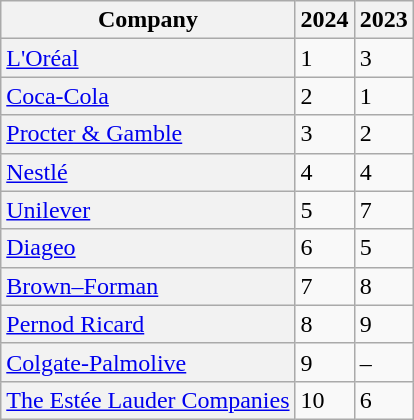<table class="wikitable sortable">
<tr>
<th style="background-color:#f2f2f2;">Company</th>
<th style="background-color:#f2f2f2;">2024</th>
<th style="background-color:#f2f2f2;">2023</th>
</tr>
<tr>
<td style="background-color:#f2f2f2;"><a href='#'>L'Oréal</a></td>
<td>1</td>
<td>3</td>
</tr>
<tr>
<td style="background-color:#f2f2f2;"><a href='#'>Coca-Cola</a></td>
<td>2</td>
<td>1</td>
</tr>
<tr>
<td style="background-color:#f2f2f2;"><a href='#'>Procter & Gamble</a></td>
<td>3</td>
<td>2</td>
</tr>
<tr>
<td style="background-color:#f2f2f2;"><a href='#'>Nestlé</a></td>
<td>4</td>
<td>4</td>
</tr>
<tr>
<td style="background-color:#f2f2f2;"><a href='#'>Unilever</a></td>
<td>5</td>
<td>7</td>
</tr>
<tr>
<td style="background-color:#f2f2f2;"><a href='#'>Diageo</a></td>
<td>6</td>
<td>5</td>
</tr>
<tr>
<td style="background-color:#f2f2f2;"><a href='#'>Brown–Forman</a></td>
<td>7</td>
<td>8</td>
</tr>
<tr>
<td style="background-color:#f2f2f2;"><a href='#'>Pernod Ricard</a></td>
<td>8</td>
<td>9</td>
</tr>
<tr>
<td style="background-color:#f2f2f2;"><a href='#'>Colgate-Palmolive</a></td>
<td>9</td>
<td>–</td>
</tr>
<tr>
<td style="background-color:#f2f2f2;"><a href='#'>The Estée Lauder Companies</a></td>
<td>10</td>
<td>6</td>
</tr>
</table>
